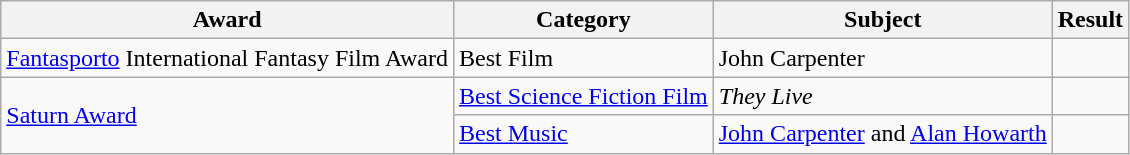<table class="wikitable">
<tr>
<th>Award</th>
<th>Category</th>
<th>Subject</th>
<th>Result</th>
</tr>
<tr>
<td><a href='#'>Fantasporto</a> International Fantasy Film Award</td>
<td>Best Film</td>
<td>John Carpenter</td>
<td></td>
</tr>
<tr>
<td rowspan=2><a href='#'>Saturn Award</a></td>
<td><a href='#'>Best Science Fiction Film</a></td>
<td><em>They Live</em></td>
<td></td>
</tr>
<tr>
<td><a href='#'>Best Music</a></td>
<td><a href='#'>John Carpenter</a> and <a href='#'>Alan Howarth</a></td>
<td></td>
</tr>
</table>
